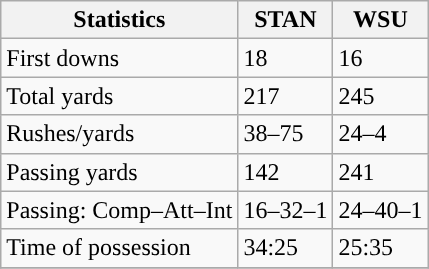<table class="wikitable" style="float: left;">
<tr>
<th>Statistics</th>
<th>STAN</th>
<th>WSU</th>
</tr>
<tr>
<td>First downs</td>
<td>18</td>
<td>16</td>
</tr>
<tr>
<td>Total yards</td>
<td>217</td>
<td>245</td>
</tr>
<tr>
<td>Rushes/yards</td>
<td>38–75</td>
<td>24–4</td>
</tr>
<tr>
<td>Passing yards</td>
<td>142</td>
<td>241</td>
</tr>
<tr>
<td>Passing: Comp–Att–Int</td>
<td>16–32–1</td>
<td>24–40–1</td>
</tr>
<tr>
<td>Time of possession</td>
<td>34:25</td>
<td>25:35</td>
</tr>
<tr>
</tr>
</table>
